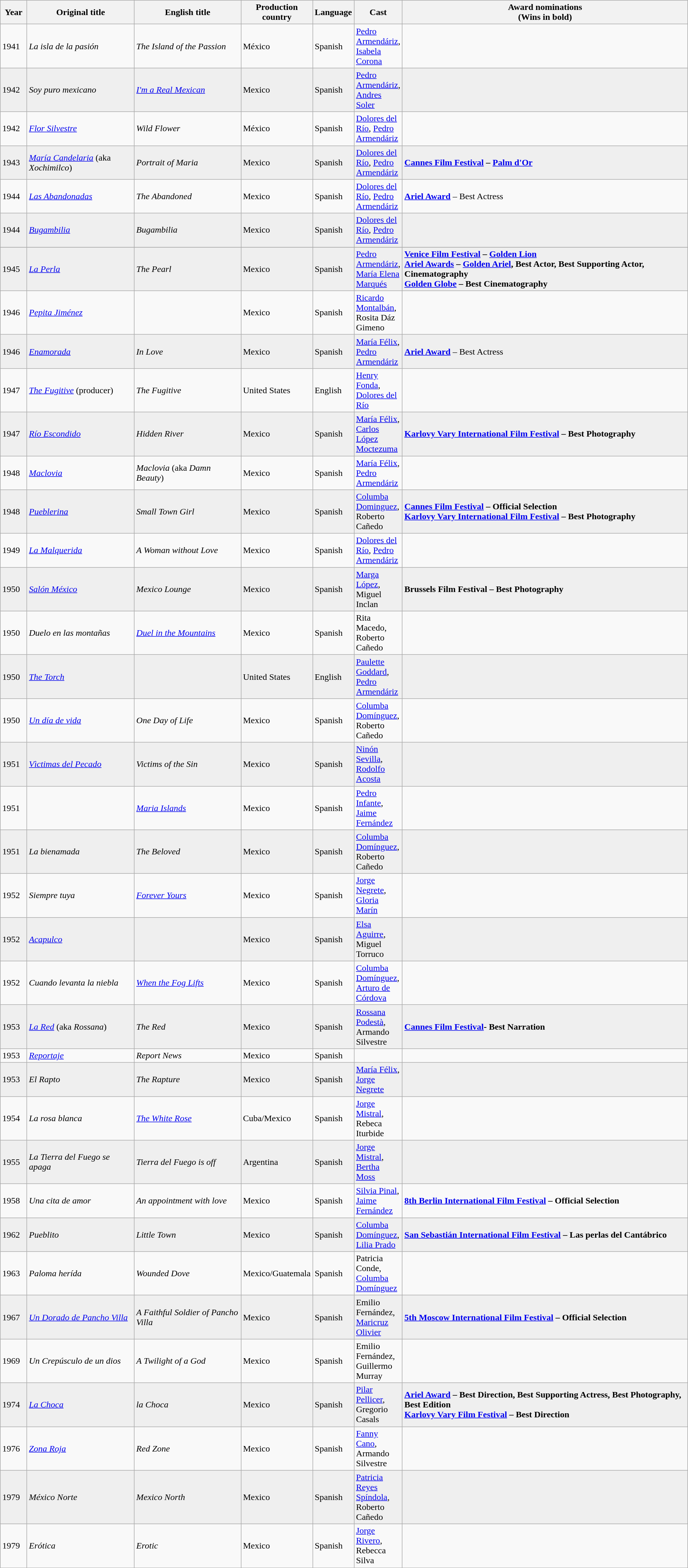<table class="wikitable sortable">
<tr>
<th width="4%">Year</th>
<th width="17%">Original title</th>
<th width="17%">English title</th>
<th width="6%">Production country</th>
<th width="4%">Language</th>
<th width="4%">Cast</th>
<th width="47%">Award nominations<br>(Wins in bold)</th>
</tr>
<tr>
<td>1941</td>
<td><em>La isla de la pasión</em></td>
<td><em>The Island of the Passion</em></td>
<td>México</td>
<td>Spanish</td>
<td><a href='#'>Pedro Armendáriz</a>, <a href='#'>Isabela Corona</a></td>
<td></td>
</tr>
<tr style=background:#efefef;>
<td>1942</td>
<td><em>Soy puro mexicano</em></td>
<td><em><a href='#'>I'm a Real Mexican</a></em></td>
<td>Mexico</td>
<td>Spanish</td>
<td><a href='#'>Pedro Armendáriz</a>, <a href='#'>Andres Soler</a></td>
<td></td>
</tr>
<tr>
<td>1942</td>
<td><em><a href='#'>Flor Silvestre</a></em></td>
<td><em>Wild Flower</em></td>
<td>México</td>
<td>Spanish</td>
<td><a href='#'>Dolores del Río</a>, <a href='#'>Pedro Armendáriz</a></td>
<td></td>
</tr>
<tr style=background:#efefef;>
<td>1943</td>
<td><em><a href='#'>María Candelaria</a></em> (aka <em>Xochimilco</em>)</td>
<td><em>Portrait of Maria</em></td>
<td>Mexico</td>
<td>Spanish</td>
<td><a href='#'>Dolores del Río</a>, <a href='#'>Pedro Armendáriz</a></td>
<td><strong><a href='#'>Cannes Film Festival</a> – <a href='#'>Palm d'Or</a></strong></td>
</tr>
<tr>
<td>1944</td>
<td><em><a href='#'>Las Abandonadas</a></em></td>
<td><em>The Abandoned</em></td>
<td>Mexico</td>
<td>Spanish</td>
<td><a href='#'>Dolores del Río</a>, <a href='#'>Pedro Armendáriz</a></td>
<td><strong><a href='#'>Ariel Award</a></strong> – Best Actress</td>
</tr>
<tr style=background:#efefef;>
<td>1944</td>
<td><em><a href='#'>Bugambilia</a></em></td>
<td><em>Bugambilia</em></td>
<td>Mexico</td>
<td>Spanish</td>
<td><a href='#'>Dolores del Río</a>, <a href='#'>Pedro Armendáriz</a></td>
<td></td>
</tr>
<tr>
</tr>
<tr style=background:#efefef;>
<td>1945</td>
<td><em><a href='#'>La Perla</a></em></td>
<td><em>The Pearl</em></td>
<td>Mexico</td>
<td>Spanish</td>
<td><a href='#'>Pedro Armendáriz</a>, <a href='#'>María Elena Marqués</a></td>
<td><strong><a href='#'>Venice Film Festival</a> – <a href='#'>Golden Lion</a></strong><br><strong><a href='#'>Ariel Awards</a> – <a href='#'>Golden Ariel</a>, Best Actor, Best Supporting Actor, Cinematography</strong><br><strong><a href='#'>Golden Globe</a> – Best Cinematography</strong></td>
</tr>
<tr>
<td>1946</td>
<td><em><a href='#'>Pepita Jiménez</a></em></td>
<td></td>
<td>Mexico</td>
<td>Spanish</td>
<td><a href='#'>Ricardo Montalbán</a>, Rosita Dáz Gimeno</td>
<td></td>
</tr>
<tr style=background:#efefef;>
<td>1946</td>
<td><em><a href='#'>Enamorada</a></em></td>
<td><em>In Love</em></td>
<td>Mexico</td>
<td>Spanish</td>
<td><a href='#'>María Félix</a>, <a href='#'>Pedro Armendáriz</a></td>
<td><strong><a href='#'>Ariel Award</a></strong> – Best Actress</td>
</tr>
<tr>
<td>1947</td>
<td><em><a href='#'>The Fugitive</a></em> (producer)</td>
<td><em>The Fugitive</em></td>
<td>United States</td>
<td>English</td>
<td><a href='#'>Henry Fonda</a>, <a href='#'>Dolores del Río</a></td>
<td></td>
</tr>
<tr style=background:#efefef;>
<td>1947</td>
<td><em><a href='#'>Río Escondido</a></em></td>
<td><em>Hidden River</em></td>
<td>Mexico</td>
<td>Spanish</td>
<td><a href='#'>María Félix</a>, <a href='#'>Carlos López Moctezuma</a></td>
<td><strong><a href='#'>Karlovy Vary International Film Festival</a> – Best Photography</strong></td>
</tr>
<tr>
<td>1948</td>
<td><em><a href='#'>Maclovia</a></em></td>
<td><em>Maclovia</em> (aka <em>Damn Beauty</em>)</td>
<td>Mexico</td>
<td>Spanish</td>
<td><a href='#'>María Félix</a>, <a href='#'>Pedro Armendáriz</a></td>
<td></td>
</tr>
<tr style=background:#efefef;>
<td>1948</td>
<td><em><a href='#'>Pueblerina</a></em></td>
<td><em>Small Town Girl</em></td>
<td>Mexico</td>
<td>Spanish</td>
<td><a href='#'>Columba Dominguez</a>, Roberto Cañedo</td>
<td><strong><a href='#'>Cannes Film Festival</a> – Official Selection</strong><br><strong><a href='#'>Karlovy Vary International Film Festival</a> – Best Photography</strong></td>
</tr>
<tr>
<td>1949</td>
<td><em><a href='#'>La Malquerida</a></em></td>
<td><em>A Woman without Love</em></td>
<td>Mexico</td>
<td>Spanish</td>
<td><a href='#'>Dolores del Río</a>, <a href='#'>Pedro Armendáriz</a></td>
<td></td>
</tr>
<tr style=background:#efefef;>
<td>1950</td>
<td><em><a href='#'>Salón México</a></em></td>
<td><em>Mexico Lounge</em></td>
<td>Mexico</td>
<td>Spanish</td>
<td><a href='#'>Marga López</a>, Miguel Inclan</td>
<td><strong>Brussels Film Festival – Best Photography</strong></td>
</tr>
<tr>
<td>1950</td>
<td><em>Duelo en las montañas</em></td>
<td><em><a href='#'>Duel in the Mountains</a></em></td>
<td>Mexico</td>
<td>Spanish</td>
<td>Rita Macedo, Roberto Cañedo</td>
<td></td>
</tr>
<tr style=background:#efefef;>
<td>1950</td>
<td><em><a href='#'>The Torch</a></em></td>
<td></td>
<td>United States</td>
<td>English</td>
<td><a href='#'>Paulette Goddard</a>, <a href='#'>Pedro Armendáriz</a></td>
<td></td>
</tr>
<tr>
<td>1950</td>
<td><em><a href='#'>Un día de vida</a></em></td>
<td><em>One Day of Life</em></td>
<td>Mexico</td>
<td>Spanish</td>
<td><a href='#'>Columba Domínguez</a>, Roberto Cañedo</td>
<td></td>
</tr>
<tr style=background:#efefef;>
<td>1951</td>
<td><em><a href='#'>Vìctimas del Pecado</a></em></td>
<td><em>Victims of the Sin</em></td>
<td>Mexico</td>
<td>Spanish</td>
<td><a href='#'>Ninón Sevilla</a>, <a href='#'>Rodolfo Acosta</a></td>
<td></td>
</tr>
<tr>
<td>1951</td>
<td></td>
<td><em><a href='#'>Maria Islands</a></em></td>
<td>Mexico</td>
<td>Spanish</td>
<td><a href='#'>Pedro Infante</a>, <a href='#'>Jaime Fernández</a></td>
<td></td>
</tr>
<tr style=background:#efefef;>
<td>1951</td>
<td><em>La bienamada</em></td>
<td><em>The Beloved</em></td>
<td>Mexico</td>
<td>Spanish</td>
<td><a href='#'>Columba Domínguez</a>, Roberto Cañedo</td>
<td></td>
</tr>
<tr>
<td>1952</td>
<td><em>Siempre tuya</em></td>
<td><em><a href='#'>Forever Yours</a></em></td>
<td>Mexico</td>
<td>Spanish</td>
<td><a href='#'>Jorge Negrete</a>, <a href='#'>Gloria Marín</a></td>
<td></td>
</tr>
<tr style=background:#efefef;>
<td>1952</td>
<td><em><a href='#'>Acapulco</a></em></td>
<td></td>
<td>Mexico</td>
<td>Spanish</td>
<td><a href='#'>Elsa Aguirre</a>, Miguel Torruco</td>
<td></td>
</tr>
<tr>
<td>1952</td>
<td><em>Cuando levanta la niebla</em></td>
<td><em><a href='#'>When the Fog Lifts</a></em></td>
<td>Mexico</td>
<td>Spanish</td>
<td><a href='#'>Columba Domínguez</a>, <a href='#'>Arturo de Córdova</a></td>
<td></td>
</tr>
<tr style=background:#efefef;>
<td>1953</td>
<td><em><a href='#'>La Red</a></em> (aka <em>Rossana</em>)</td>
<td><em>The Red</em></td>
<td>Mexico</td>
<td>Spanish</td>
<td><a href='#'>Rossana Podestà</a>, Armando Silvestre</td>
<td><strong><a href='#'>Cannes Film Festival</a>- Best Narration</strong></td>
</tr>
<tr>
<td>1953</td>
<td><em><a href='#'>Reportaje</a></em></td>
<td><em>Report News</em></td>
<td>Mexico</td>
<td>Spanish</td>
<td></td>
<td></td>
</tr>
<tr style=background:#efefef;>
<td>1953</td>
<td><em>El Rapto</em></td>
<td><em>The Rapture</em></td>
<td>Mexico</td>
<td>Spanish</td>
<td><a href='#'>María Félix</a>, <a href='#'>Jorge Negrete</a></td>
<td></td>
</tr>
<tr>
<td>1954</td>
<td><em>La rosa blanca</em></td>
<td><em><a href='#'>The White Rose</a></em></td>
<td>Cuba/Mexico</td>
<td>Spanish</td>
<td><a href='#'>Jorge Mistral</a>, Rebeca Iturbide</td>
<td></td>
</tr>
<tr style=background:#efefef;>
<td>1955</td>
<td><em>La Tierra del Fuego se apaga</em></td>
<td><em>Tierra del Fuego is off</em></td>
<td>Argentina</td>
<td>Spanish</td>
<td><a href='#'>Jorge Mistral</a>, <a href='#'>Bertha Moss</a></td>
<td></td>
</tr>
<tr>
<td>1958</td>
<td><em>Una cita de amor</em></td>
<td><em>An appointment with love</em></td>
<td>Mexico</td>
<td>Spanish</td>
<td><a href='#'>Silvia Pinal</a>, <a href='#'>Jaime Fernández</a></td>
<td><strong><a href='#'>8th Berlin International Film Festival</a> – Official Selection</strong></td>
</tr>
<tr style=background:#efefef;>
<td>1962</td>
<td><em>Pueblito</em></td>
<td><em>Little Town</em></td>
<td>Mexico</td>
<td>Spanish</td>
<td><a href='#'>Columba Domínguez</a>, <a href='#'>Lilia Prado</a></td>
<td><strong><a href='#'>San Sebastián International Film Festival</a> – Las perlas del Cantábrico</strong></td>
</tr>
<tr>
<td>1963</td>
<td><em>Paloma herída</em></td>
<td><em>Wounded Dove</em></td>
<td>Mexico/Guatemala</td>
<td>Spanish</td>
<td>Patricia Conde, <a href='#'>Columba Domínguez</a></td>
<td></td>
</tr>
<tr style=background:#efefef;>
<td>1967</td>
<td><em><a href='#'>Un Dorado de Pancho Villa</a></em></td>
<td><em>A Faithful Soldier of Pancho Villa</em></td>
<td>Mexico</td>
<td>Spanish</td>
<td>Emilio Fernández, <a href='#'>Maricruz Olivier</a></td>
<td><strong><a href='#'>5th Moscow International Film Festival</a> – Official Selection</strong></td>
</tr>
<tr>
<td>1969</td>
<td><em>Un Crepúsculo de un dios</em></td>
<td><em>A Twilight of a God</em></td>
<td>Mexico</td>
<td>Spanish</td>
<td>Emilio Fernández, Guillermo Murray</td>
<td></td>
</tr>
<tr style=background:#efefef;>
<td>1974</td>
<td><em><a href='#'>La Choca</a></em></td>
<td><em>la Choca</em></td>
<td>Mexico</td>
<td>Spanish</td>
<td><a href='#'>Pilar Pellicer</a>, Gregorio Casals</td>
<td><strong><a href='#'>Ariel Award</a> – Best Direction, Best Supporting Actress, Best Photography, Best Edition</strong><br><strong><a href='#'>Karlovy Vary Film Festival</a> – Best Direction</strong></td>
</tr>
<tr>
<td>1976</td>
<td><em><a href='#'>Zona Roja</a></em></td>
<td><em>Red Zone</em></td>
<td>Mexico</td>
<td>Spanish</td>
<td><a href='#'>Fanny Cano</a>, Armando Silvestre</td>
<td></td>
</tr>
<tr style=background:#efefef;>
<td>1979</td>
<td><em>México Norte</em></td>
<td><em>Mexico North</em></td>
<td>Mexico</td>
<td>Spanish</td>
<td><a href='#'>Patricia Reyes Spíndola</a>, Roberto Cañedo</td>
<td></td>
</tr>
<tr>
<td>1979</td>
<td><em>Erótica</em></td>
<td><em>Erotic</em></td>
<td>Mexico</td>
<td>Spanish</td>
<td><a href='#'>Jorge Rivero</a>, Rebecca Silva</td>
<td></td>
</tr>
</table>
